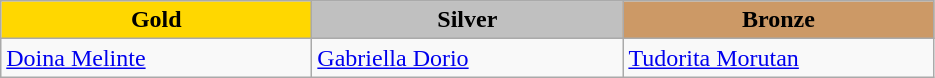<table class="wikitable" style="text-align:left">
<tr align="center">
<td width=200 bgcolor=gold><strong>Gold</strong></td>
<td width=200 bgcolor=silver><strong>Silver</strong></td>
<td width=200 bgcolor=CC9966><strong>Bronze</strong></td>
</tr>
<tr>
<td><a href='#'>Doina Melinte</a><br><em></em></td>
<td><a href='#'>Gabriella Dorio</a><br><em></em></td>
<td><a href='#'>Tudorita Morutan</a><br><em></em></td>
</tr>
</table>
